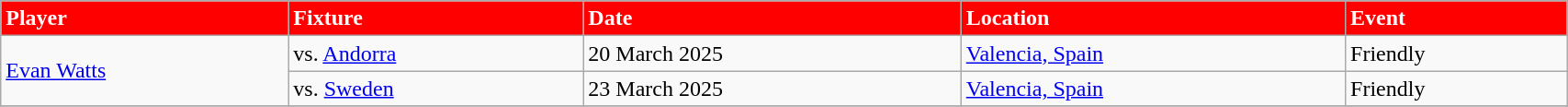<table class="wikitable" style="width:90%;">
<tr>
<th style="background:red; color:white; text-align:left;">Player</th>
<th style="background:red; color:white; text-align:left;">Fixture</th>
<th style="background:red; color:white; text-align:left;">Date</th>
<th style="background:red; color:white; text-align:left;">Location</th>
<th style="background:red; color:white; text-align:left;">Event</th>
</tr>
<tr>
<td rowspan="2"><a href='#'>Evan Watts</a></td>
<td>vs.  <a href='#'>Andorra</a></td>
<td>20 March 2025</td>
<td><a href='#'>Valencia, Spain</a></td>
<td>Friendly</td>
</tr>
<tr>
<td>vs.  <a href='#'>Sweden</a></td>
<td>23 March 2025</td>
<td><a href='#'>Valencia, Spain</a></td>
<td>Friendly</td>
</tr>
<tr>
</tr>
</table>
